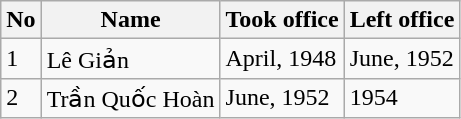<table class="wikitable">
<tr>
<th>No</th>
<th>Name</th>
<th>Took office</th>
<th>Left office</th>
</tr>
<tr>
<td>1</td>
<td>Lê Giản</td>
<td>April, 1948</td>
<td>June, 1952</td>
</tr>
<tr>
<td>2</td>
<td>Trần Quốc Hoàn</td>
<td>June, 1952</td>
<td>1954</td>
</tr>
</table>
